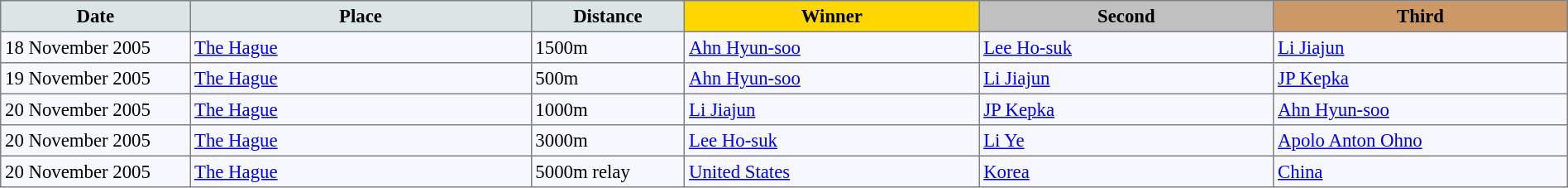<table bgcolor="#f7f8ff" cellpadding="3" cellspacing="0" border="1" style="font-size: 95%; border: gray solid 1px; border-collapse: collapse;">
<tr bgcolor="#CCCCCC">
<td align="center" bgcolor="#DCE5E5" width="150"><strong>Date</strong></td>
<td align="center" bgcolor="#DCE5E5" width="280"><strong>Place</strong></td>
<td align="center" bgcolor="#DCE5E5" width="120"><strong>Distance</strong></td>
<td align="center" bgcolor="gold" width="240"><strong>Winner</strong></td>
<td align="center" bgcolor="silver" width="240"><strong>Second</strong></td>
<td align="center" bgcolor="CC9966" width="240"><strong>Third</strong></td>
</tr>
<tr align="left">
<td>18 November 2005</td>
<td> <a href='#'>The Hague</a></td>
<td>1500m</td>
<td> <a href='#'>Ahn Hyun-soo</a></td>
<td> <a href='#'>Lee Ho-suk</a></td>
<td> <a href='#'>Li Jiajun</a></td>
</tr>
<tr align="left">
<td>19 November 2005</td>
<td> <a href='#'>The Hague</a></td>
<td>500m</td>
<td> <a href='#'>Ahn Hyun-soo</a></td>
<td> <a href='#'>Li Jiajun</a></td>
<td> <a href='#'>JP Kepka</a></td>
</tr>
<tr align="left">
<td>20 November 2005</td>
<td> <a href='#'>The Hague</a></td>
<td>1000m</td>
<td> <a href='#'>Li Jiajun</a></td>
<td> <a href='#'>JP Kepka</a></td>
<td> <a href='#'>Ahn Hyun-soo</a></td>
</tr>
<tr align="left">
<td>20 November 2005</td>
<td> <a href='#'>The Hague</a></td>
<td>3000m</td>
<td> <a href='#'>Lee Ho-suk</a></td>
<td> <a href='#'>Li Ye</a></td>
<td> <a href='#'>Apolo Anton Ohno</a></td>
</tr>
<tr align="left">
<td>20 November 2005</td>
<td> <a href='#'>The Hague</a></td>
<td>5000m relay</td>
<td> <a href='#'>United States</a></td>
<td> <a href='#'>Korea</a></td>
<td> <a href='#'>China</a></td>
</tr>
</table>
